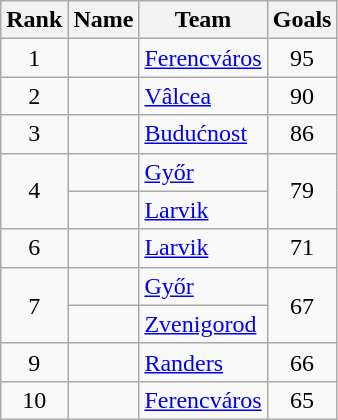<table class="wikitable" style="text-align:center;">
<tr>
<th>Rank</th>
<th>Name</th>
<th>Team</th>
<th>Goals</th>
</tr>
<tr>
<td>1</td>
<td style="text-align:left;"></td>
<td style="text-align:left;"> <a href='#'>Ferencváros</a></td>
<td>95</td>
</tr>
<tr>
<td>2</td>
<td style="text-align:left;"></td>
<td style="text-align:left;"> <a href='#'>Vâlcea</a></td>
<td>90</td>
</tr>
<tr>
<td>3</td>
<td style="text-align:left;"></td>
<td style="text-align:left;"> <a href='#'>Budućnost</a></td>
<td>86</td>
</tr>
<tr>
<td rowspan=2>4</td>
<td style="text-align:left;"></td>
<td style="text-align:left;"> <a href='#'>Győr</a></td>
<td rowspan=2>79</td>
</tr>
<tr>
<td style="text-align:left;"></td>
<td style="text-align:left;"> <a href='#'>Larvik</a></td>
</tr>
<tr>
<td>6</td>
<td style="text-align:left;"></td>
<td style="text-align:left;"> <a href='#'>Larvik</a></td>
<td>71</td>
</tr>
<tr>
<td rowspan=2>7</td>
<td style="text-align:left;"></td>
<td style="text-align:left;"> <a href='#'>Győr</a></td>
<td rowspan=2>67</td>
</tr>
<tr>
<td style="text-align:left;"></td>
<td style="text-align:left;"> <a href='#'>Zvenigorod</a></td>
</tr>
<tr>
<td>9</td>
<td style="text-align:left;"></td>
<td style="text-align:left;"> <a href='#'>Randers</a></td>
<td>66</td>
</tr>
<tr>
<td>10</td>
<td style="text-align:left;"></td>
<td style="text-align:left;"> <a href='#'>Ferencváros</a></td>
<td>65</td>
</tr>
</table>
